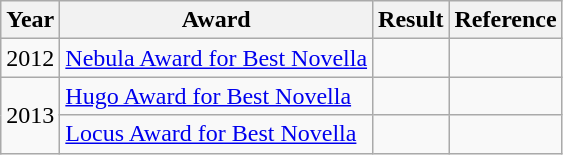<table class="wikitable">
<tr>
<th>Year</th>
<th>Award</th>
<th>Result</th>
<th>Reference</th>
</tr>
<tr>
<td>2012</td>
<td><a href='#'>Nebula Award for Best Novella</a></td>
<td></td>
<td></td>
</tr>
<tr>
<td rowspan=2>2013</td>
<td><a href='#'>Hugo Award for Best Novella</a></td>
<td></td>
<td></td>
</tr>
<tr>
<td><a href='#'>Locus Award for Best Novella</a></td>
<td></td>
<td></td>
</tr>
</table>
